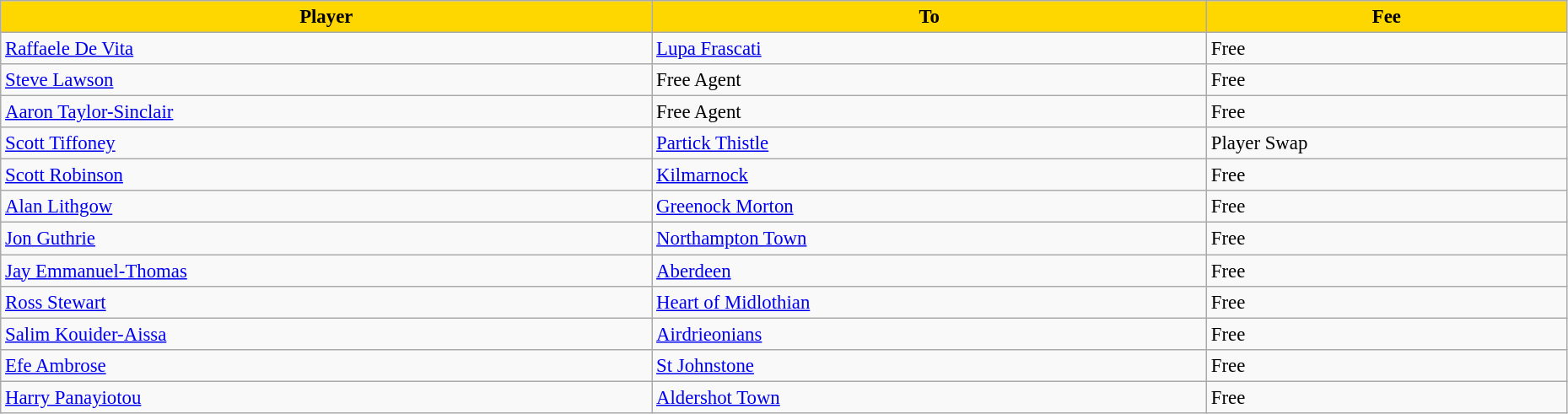<table class="wikitable" style="text-align:left; font-size:95%;width:98%;">
<tr>
<th style="background:gold; color:black;">Player</th>
<th style="background:gold; color:black;">To</th>
<th style="background:gold; color:black;">Fee</th>
</tr>
<tr>
<td> <a href='#'>Raffaele De Vita</a></td>
<td> <a href='#'>Lupa Frascati</a></td>
<td>Free</td>
</tr>
<tr>
<td> <a href='#'>Steve Lawson</a></td>
<td>Free Agent</td>
<td>Free</td>
</tr>
<tr>
<td> <a href='#'>Aaron Taylor-Sinclair</a></td>
<td>Free Agent</td>
<td>Free</td>
</tr>
<tr>
<td> <a href='#'>Scott Tiffoney</a></td>
<td> <a href='#'>Partick Thistle</a></td>
<td>Player Swap</td>
</tr>
<tr>
<td> <a href='#'>Scott Robinson</a></td>
<td> <a href='#'>Kilmarnock</a></td>
<td>Free</td>
</tr>
<tr>
<td> <a href='#'>Alan Lithgow</a></td>
<td> <a href='#'>Greenock Morton</a></td>
<td>Free</td>
</tr>
<tr>
<td> <a href='#'>Jon Guthrie</a></td>
<td> <a href='#'>Northampton Town</a></td>
<td>Free</td>
</tr>
<tr>
<td> <a href='#'>Jay Emmanuel-Thomas</a></td>
<td> <a href='#'>Aberdeen</a></td>
<td>Free</td>
</tr>
<tr>
<td> <a href='#'>Ross Stewart</a></td>
<td> <a href='#'>Heart of Midlothian</a></td>
<td>Free</td>
</tr>
<tr>
<td> <a href='#'>Salim Kouider-Aissa</a></td>
<td> <a href='#'>Airdrieonians</a></td>
<td>Free</td>
</tr>
<tr>
<td> <a href='#'>Efe Ambrose</a></td>
<td> <a href='#'>St Johnstone</a></td>
<td>Free</td>
</tr>
<tr>
<td> <a href='#'>Harry Panayiotou</a></td>
<td> <a href='#'>Aldershot Town</a></td>
<td>Free</td>
</tr>
</table>
